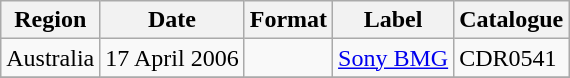<table class="wikitable plainrowheaders">
<tr>
<th scope="col">Region</th>
<th scope="col">Date</th>
<th scope="col">Format</th>
<th scope="col">Label</th>
<th scope="col">Catalogue</th>
</tr>
<tr>
<td>Australia</td>
<td>17 April 2006 </td>
<td></td>
<td><a href='#'>Sony BMG</a></td>
<td>CDR0541</td>
</tr>
<tr>
</tr>
</table>
